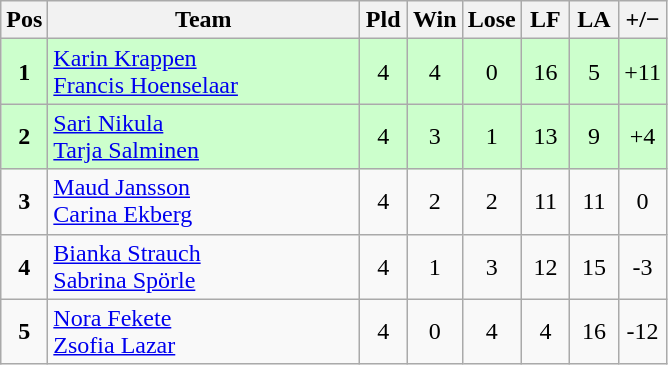<table class="wikitable" style="font-size: 100%">
<tr>
<th width=20>Pos</th>
<th width=200>Team</th>
<th width=25>Pld</th>
<th width=25>Win</th>
<th width=25>Lose</th>
<th width=25>LF</th>
<th width=25>LA</th>
<th width=25>+/−</th>
</tr>
<tr align=center style="background: #ccffcc;">
<td><strong>1</strong></td>
<td align="left"> <a href='#'>Karin Krappen</a><br> <a href='#'>Francis Hoenselaar</a></td>
<td>4</td>
<td>4</td>
<td>0</td>
<td>16</td>
<td>5</td>
<td>+11</td>
</tr>
<tr align=center style="background: #ccffcc;">
<td><strong>2</strong></td>
<td align="left"> <a href='#'>Sari Nikula</a><br> <a href='#'>Tarja Salminen</a></td>
<td>4</td>
<td>3</td>
<td>1</td>
<td>13</td>
<td>9</td>
<td>+4</td>
</tr>
<tr align=center>
<td><strong>3</strong></td>
<td align="left"> <a href='#'>Maud Jansson</a><br> <a href='#'>Carina Ekberg</a></td>
<td>4</td>
<td>2</td>
<td>2</td>
<td>11</td>
<td>11</td>
<td>0</td>
</tr>
<tr align=center>
<td><strong>4</strong></td>
<td align="left"> <a href='#'>Bianka Strauch</a><br> <a href='#'>Sabrina Spörle</a></td>
<td>4</td>
<td>1</td>
<td>3</td>
<td>12</td>
<td>15</td>
<td>-3</td>
</tr>
<tr align=center>
<td><strong>5</strong></td>
<td align="left"> <a href='#'>Nora Fekete</a><br> <a href='#'>Zsofia Lazar</a></td>
<td>4</td>
<td>0</td>
<td>4</td>
<td>4</td>
<td>16</td>
<td>-12</td>
</tr>
</table>
